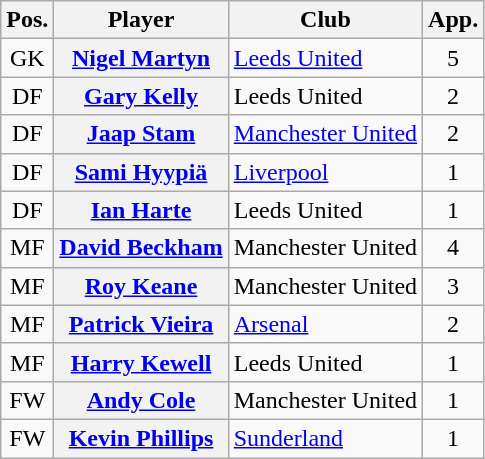<table class="wikitable plainrowheaders" style="text-align: left">
<tr>
<th scope=col>Pos.</th>
<th scope=col>Player</th>
<th scope=col>Club</th>
<th scope=col>App.</th>
</tr>
<tr>
<td style=text-align:center>GK</td>
<th scope=row><a href='#'>Nigel Martyn</a> </th>
<td><a href='#'>Leeds United</a></td>
<td style=text-align:center>5</td>
</tr>
<tr>
<td style=text-align:center>DF</td>
<th scope=row><a href='#'>Gary Kelly</a> </th>
<td>Leeds United</td>
<td style=text-align:center>2</td>
</tr>
<tr>
<td style=text-align:center>DF</td>
<th scope=row><a href='#'>Jaap Stam</a> </th>
<td><a href='#'>Manchester United</a></td>
<td style=text-align:center>2</td>
</tr>
<tr>
<td style=text-align:center>DF</td>
<th scope=row><a href='#'>Sami Hyypiä</a></th>
<td><a href='#'>Liverpool</a></td>
<td style=text-align:center>1</td>
</tr>
<tr>
<td style=text-align:center>DF</td>
<th scope=row><a href='#'>Ian Harte</a></th>
<td>Leeds United</td>
<td style=text-align:center>1</td>
</tr>
<tr>
<td style=text-align:center>MF</td>
<th scope=row><a href='#'>David Beckham</a> </th>
<td>Manchester United</td>
<td style=text-align:center>4</td>
</tr>
<tr>
<td style=text-align:center>MF</td>
<th scope=row><a href='#'>Roy Keane</a> </th>
<td>Manchester United</td>
<td style=text-align:center>3</td>
</tr>
<tr>
<td style=text-align:center>MF</td>
<th scope=row><a href='#'>Patrick Vieira</a> </th>
<td><a href='#'>Arsenal</a></td>
<td style=text-align:center>2</td>
</tr>
<tr>
<td style=text-align:center>MF</td>
<th scope=row><a href='#'>Harry Kewell</a></th>
<td>Leeds United</td>
<td style=text-align:center>1</td>
</tr>
<tr>
<td style=text-align:center>FW</td>
<th scope=row><a href='#'>Andy Cole</a></th>
<td>Manchester United</td>
<td style=text-align:center>1</td>
</tr>
<tr>
<td style=text-align:center>FW</td>
<th scope=row><a href='#'>Kevin Phillips</a></th>
<td><a href='#'>Sunderland</a></td>
<td style=text-align:center>1</td>
</tr>
</table>
